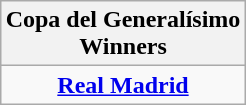<table class="wikitable" style="text-align: center; margin: 0 auto;">
<tr>
<th>Copa del Generalísimo<br>Winners</th>
</tr>
<tr>
<td><strong><a href='#'>Real Madrid</a></strong></td>
</tr>
</table>
